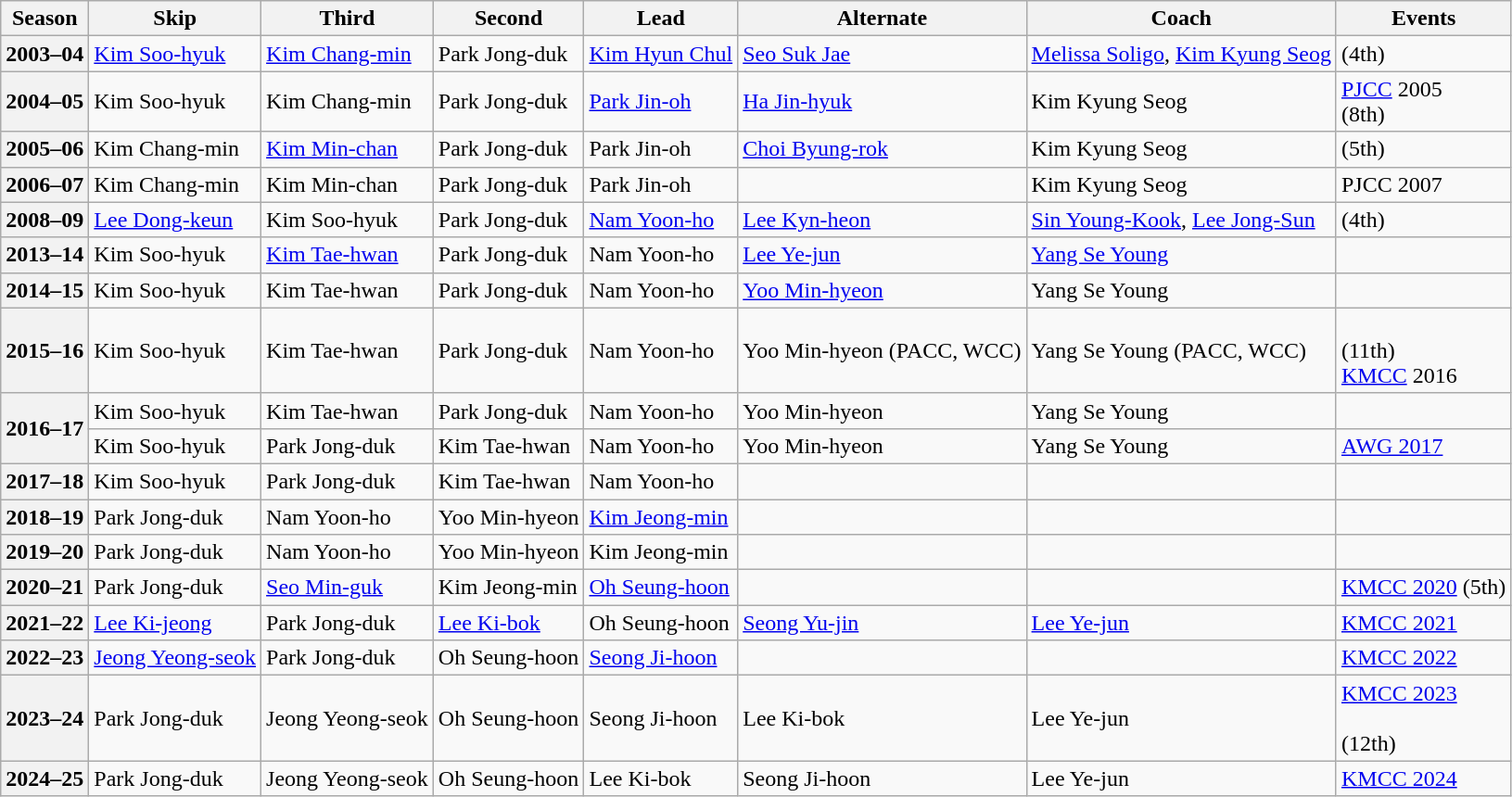<table class="wikitable">
<tr>
<th scope="col">Season</th>
<th scope="col">Skip</th>
<th scope="col">Third</th>
<th scope="col">Second</th>
<th scope="col">Lead</th>
<th scope="col">Alternate</th>
<th scope="col">Coach</th>
<th scope="col">Events</th>
</tr>
<tr>
<th scope="row">2003–04</th>
<td><a href='#'>Kim Soo-hyuk</a></td>
<td><a href='#'>Kim Chang-min</a></td>
<td>Park Jong-duk</td>
<td><a href='#'>Kim Hyun Chul</a></td>
<td><a href='#'>Seo Suk Jae</a></td>
<td><a href='#'>Melissa Soligo</a>, <a href='#'>Kim Kyung Seog</a></td>
<td> (4th)</td>
</tr>
<tr>
<th scope="row">2004–05</th>
<td>Kim Soo-hyuk</td>
<td>Kim Chang-min</td>
<td>Park Jong-duk</td>
<td><a href='#'>Park Jin-oh</a></td>
<td><a href='#'>Ha Jin-hyuk</a></td>
<td>Kim Kyung Seog</td>
<td><a href='#'>PJCC</a> 2005 <br> (8th)</td>
</tr>
<tr>
<th scope="row">2005–06</th>
<td>Kim Chang-min</td>
<td><a href='#'>Kim Min-chan</a></td>
<td>Park Jong-duk</td>
<td>Park Jin-oh</td>
<td><a href='#'>Choi Byung-rok</a></td>
<td>Kim Kyung Seog</td>
<td> (5th)</td>
</tr>
<tr>
<th scope="row">2006–07</th>
<td>Kim Chang-min</td>
<td>Kim Min-chan</td>
<td>Park Jong-duk</td>
<td>Park Jin-oh</td>
<td></td>
<td>Kim Kyung Seog</td>
<td>PJCC 2007 </td>
</tr>
<tr>
<th scope="row">2008–09</th>
<td><a href='#'>Lee Dong-keun</a></td>
<td>Kim Soo-hyuk</td>
<td>Park Jong-duk</td>
<td><a href='#'>Nam Yoon-ho</a></td>
<td><a href='#'>Lee Kyn-heon</a></td>
<td><a href='#'>Sin Young-Kook</a>, <a href='#'>Lee Jong-Sun</a></td>
<td> (4th)</td>
</tr>
<tr>
<th scope="row">2013–14</th>
<td>Kim Soo-hyuk</td>
<td><a href='#'>Kim Tae-hwan</a></td>
<td>Park Jong-duk</td>
<td>Nam Yoon-ho</td>
<td><a href='#'>Lee Ye-jun</a></td>
<td><a href='#'>Yang Se Young</a></td>
<td> </td>
</tr>
<tr>
<th scope="row">2014–15</th>
<td>Kim Soo-hyuk</td>
<td>Kim Tae-hwan</td>
<td>Park Jong-duk</td>
<td>Nam Yoon-ho</td>
<td><a href='#'>Yoo Min-hyeon</a></td>
<td>Yang Se Young</td>
<td> </td>
</tr>
<tr>
<th scope="row">2015–16</th>
<td>Kim Soo-hyuk</td>
<td>Kim Tae-hwan</td>
<td>Park Jong-duk</td>
<td>Nam Yoon-ho</td>
<td>Yoo Min-hyeon (PACC, WCC)</td>
<td>Yang Se Young (PACC, WCC)</td>
<td> <br> (11th)<br><a href='#'>KMCC</a> 2016 </td>
</tr>
<tr>
<th scope="row" rowspan=2>2016–17</th>
<td>Kim Soo-hyuk</td>
<td>Kim Tae-hwan</td>
<td>Park Jong-duk</td>
<td>Nam Yoon-ho</td>
<td>Yoo Min-hyeon</td>
<td>Yang Se Young</td>
<td> </td>
</tr>
<tr>
<td>Kim Soo-hyuk</td>
<td>Park Jong-duk</td>
<td>Kim Tae-hwan</td>
<td>Nam Yoon-ho</td>
<td>Yoo Min-hyeon</td>
<td>Yang Se Young</td>
<td><a href='#'>AWG 2017</a> </td>
</tr>
<tr>
<th scope="row">2017–18</th>
<td>Kim Soo-hyuk</td>
<td>Park Jong-duk</td>
<td>Kim Tae-hwan</td>
<td>Nam Yoon-ho</td>
<td></td>
<td></td>
<td></td>
</tr>
<tr>
<th scope="row">2018–19</th>
<td>Park Jong-duk</td>
<td>Nam Yoon-ho</td>
<td>Yoo Min-hyeon</td>
<td><a href='#'>Kim Jeong-min</a></td>
<td></td>
<td></td>
<td></td>
</tr>
<tr>
<th scope="row">2019–20</th>
<td>Park Jong-duk</td>
<td>Nam Yoon-ho</td>
<td>Yoo Min-hyeon</td>
<td>Kim Jeong-min</td>
<td></td>
<td></td>
<td></td>
</tr>
<tr>
<th scope="row">2020–21</th>
<td>Park Jong-duk</td>
<td><a href='#'>Seo Min-guk</a></td>
<td>Kim Jeong-min</td>
<td><a href='#'>Oh Seung-hoon</a></td>
<td></td>
<td></td>
<td><a href='#'>KMCC 2020</a> (5th)</td>
</tr>
<tr>
<th scope="row">2021–22</th>
<td><a href='#'>Lee Ki-jeong</a></td>
<td>Park Jong-duk</td>
<td><a href='#'>Lee Ki-bok</a></td>
<td>Oh Seung-hoon</td>
<td><a href='#'>Seong Yu-jin</a></td>
<td><a href='#'>Lee Ye-jun</a></td>
<td><a href='#'>KMCC 2021</a> </td>
</tr>
<tr>
<th scope="row">2022–23</th>
<td><a href='#'>Jeong Yeong-seok</a></td>
<td>Park Jong-duk</td>
<td>Oh Seung-hoon</td>
<td><a href='#'>Seong Ji-hoon</a></td>
<td></td>
<td></td>
<td><a href='#'>KMCC 2022</a> </td>
</tr>
<tr>
<th scope="row">2023–24</th>
<td>Park Jong-duk</td>
<td>Jeong Yeong-seok</td>
<td>Oh Seung-hoon</td>
<td>Seong Ji-hoon</td>
<td>Lee Ki-bok</td>
<td>Lee Ye-jun</td>
<td><a href='#'>KMCC 2023</a>  <br>   <br>  (12th)</td>
</tr>
<tr>
<th scope="row">2024–25</th>
<td>Park Jong-duk</td>
<td>Jeong Yeong-seok</td>
<td>Oh Seung-hoon</td>
<td>Lee Ki-bok</td>
<td>Seong Ji-hoon</td>
<td>Lee Ye-jun</td>
<td><a href='#'>KMCC 2024</a> </td>
</tr>
</table>
